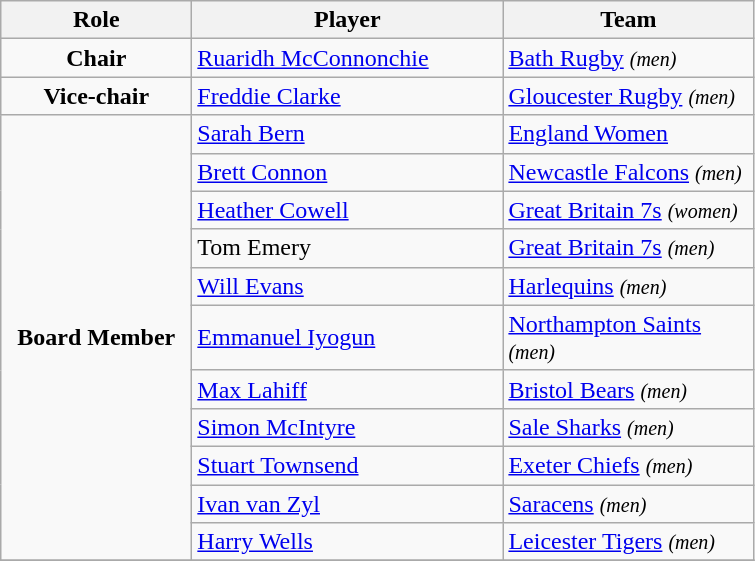<table class="wikitable">
<tr>
<th width=120>Role</th>
<th width=200>Player</th>
<th width=160>Team</th>
</tr>
<tr>
<td align=center><strong>Chair</strong></td>
<td> <a href='#'>Ruaridh McConnonchie</a></td>
<td><a href='#'>Bath Rugby</a> <small><em>(men)</em></small></td>
</tr>
<tr>
<td align=center><strong>Vice-chair</strong></td>
<td> <a href='#'>Freddie Clarke</a></td>
<td><a href='#'>Gloucester Rugby</a> <small><em>(men)</em></small></td>
</tr>
<tr>
<td align=center rowspan=11><strong>Board Member</strong></td>
<td> <a href='#'>Sarah Bern</a></td>
<td><a href='#'>England Women</a></td>
</tr>
<tr>
<td> <a href='#'>Brett Connon</a></td>
<td><a href='#'>Newcastle Falcons</a> <small><em>(men)</em></small></td>
</tr>
<tr>
<td> <a href='#'>Heather Cowell</a></td>
<td><a href='#'>Great Britain 7s</a> <small><em>(women)</em></small></td>
</tr>
<tr>
<td> Tom Emery</td>
<td><a href='#'>Great Britain 7s</a> <small><em>(men)</em></small></td>
</tr>
<tr>
<td> <a href='#'>Will Evans</a></td>
<td><a href='#'>Harlequins</a> <small><em>(men)</em></small></td>
</tr>
<tr>
<td> <a href='#'>Emmanuel Iyogun</a></td>
<td><a href='#'>Northampton Saints</a> <small><em>(men)</em></small></td>
</tr>
<tr>
<td> <a href='#'>Max Lahiff</a></td>
<td><a href='#'>Bristol Bears</a> <small><em>(men)</em></small></td>
</tr>
<tr>
<td> <a href='#'>Simon McIntyre</a></td>
<td><a href='#'>Sale Sharks</a> <small><em>(men)</em></small></td>
</tr>
<tr>
<td> <a href='#'>Stuart Townsend</a></td>
<td><a href='#'>Exeter Chiefs</a> <small><em>(men)</em></small></td>
</tr>
<tr>
<td> <a href='#'>Ivan van Zyl</a></td>
<td><a href='#'>Saracens</a> <small><em>(men)</em></small></td>
</tr>
<tr>
<td> <a href='#'>Harry Wells</a></td>
<td><a href='#'>Leicester Tigers</a> <small><em>(men)</em></small></td>
</tr>
<tr>
</tr>
</table>
